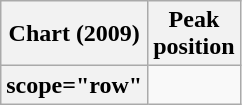<table class="wikitable plainrowheaders" style="text-align:center;">
<tr>
<th scope="col">Chart (2009)</th>
<th scope="col">Peak<br>position</th>
</tr>
<tr>
<th>scope="row"</th>
</tr>
</table>
